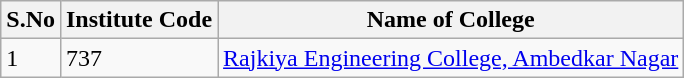<table class="wikitable sortable">
<tr>
<th>S.No</th>
<th>Institute Code</th>
<th>Name of College</th>
</tr>
<tr>
<td>1</td>
<td>737</td>
<td><a href='#'>Rajkiya Engineering College, Ambedkar Nagar</a></td>
</tr>
</table>
